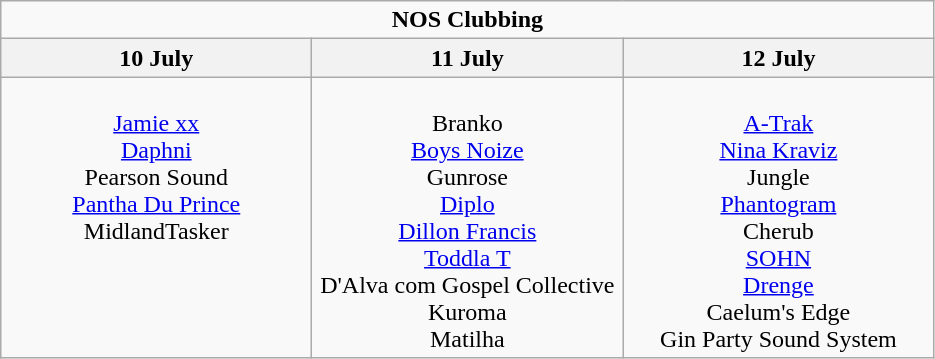<table class="wikitable">
<tr>
<td colspan="3" align="center"><strong>NOS Clubbing</strong></td>
</tr>
<tr>
<th>10 July</th>
<th>11 July</th>
<th>12 July</th>
</tr>
<tr>
<td valign="top" align="center" width="200"><br><a href='#'>Jamie xx</a><br><a href='#'>Daphni</a><br>Pearson Sound<br><a href='#'>Pantha Du Prince</a><br>MidlandTasker</td>
<td valign="top" align="center" width="200"><br>Branko<br><a href='#'>Boys Noize</a><br>Gunrose<br><a href='#'>Diplo</a><br><a href='#'>Dillon Francis</a><br><a href='#'>Toddla T</a><br>D'Alva com Gospel Collective<br>Kuroma<br>Matilha</td>
<td valign="top" align="center" width="200"><br><a href='#'>A-Trak</a><br><a href='#'>Nina Kraviz</a><br>Jungle<br><a href='#'>Phantogram</a><br>Cherub<br><a href='#'>SOHN</a><br><a href='#'>Drenge</a><br>Caelum's Edge<br>Gin Party Sound System</td>
</tr>
</table>
